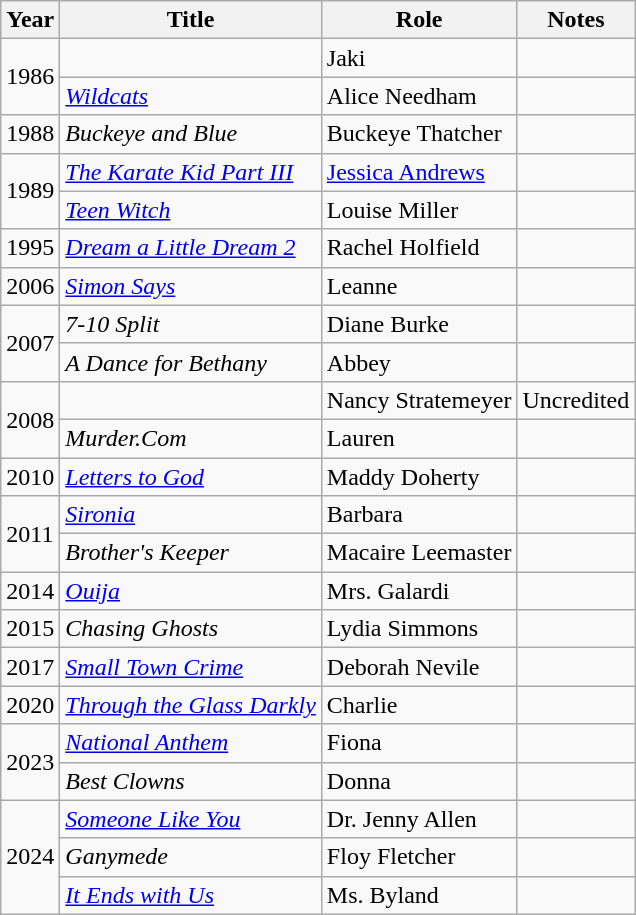<table class="wikitable">
<tr>
<th>Year</th>
<th>Title</th>
<th>Role</th>
<th>Notes</th>
</tr>
<tr>
<td rowspan="2">1986</td>
<td><em></em></td>
<td>Jaki</td>
<td></td>
</tr>
<tr>
<td><em><a href='#'>Wildcats</a></em></td>
<td>Alice Needham</td>
<td></td>
</tr>
<tr>
<td>1988</td>
<td><em>Buckeye and Blue</em></td>
<td>Buckeye Thatcher</td>
<td></td>
</tr>
<tr>
<td rowspan="2">1989</td>
<td><em><a href='#'>The Karate Kid Part III</a></em></td>
<td><a href='#'>Jessica Andrews</a></td>
<td></td>
</tr>
<tr>
<td><em><a href='#'>Teen Witch</a></em></td>
<td>Louise Miller</td>
<td></td>
</tr>
<tr>
<td>1995</td>
<td><em><a href='#'>Dream a Little Dream 2</a></em></td>
<td>Rachel Holfield</td>
<td></td>
</tr>
<tr>
<td>2006</td>
<td><em><a href='#'>Simon Says</a></em></td>
<td>Leanne</td>
<td></td>
</tr>
<tr>
<td rowspan="2">2007</td>
<td><em>7-10 Split</em></td>
<td>Diane Burke</td>
<td></td>
</tr>
<tr>
<td><em>A Dance for Bethany</em></td>
<td>Abbey</td>
<td></td>
</tr>
<tr>
<td rowspan="2">2008</td>
<td><em></em></td>
<td>Nancy Stratemeyer</td>
<td>Uncredited</td>
</tr>
<tr>
<td><em>Murder.Com</em></td>
<td>Lauren</td>
<td></td>
</tr>
<tr>
<td>2010</td>
<td><em><a href='#'>Letters to God</a></em></td>
<td>Maddy Doherty</td>
<td></td>
</tr>
<tr>
<td rowspan="2">2011</td>
<td><em><a href='#'>Sironia</a></em></td>
<td>Barbara</td>
<td></td>
</tr>
<tr>
<td><em>Brother's Keeper</em></td>
<td>Macaire Leemaster</td>
<td></td>
</tr>
<tr>
<td>2014</td>
<td><em><a href='#'>Ouija</a></em></td>
<td>Mrs. Galardi</td>
<td></td>
</tr>
<tr>
<td>2015</td>
<td><em>Chasing Ghosts</em></td>
<td>Lydia Simmons</td>
<td></td>
</tr>
<tr>
<td>2017</td>
<td><em><a href='#'>Small Town Crime</a></em></td>
<td>Deborah Nevile</td>
<td></td>
</tr>
<tr>
<td>2020</td>
<td><em><a href='#'>Through the Glass Darkly</a></em></td>
<td>Charlie</td>
<td></td>
</tr>
<tr>
<td rowspan="2">2023</td>
<td><em><a href='#'>National Anthem</a></em></td>
<td>Fiona</td>
<td></td>
</tr>
<tr>
<td><em>Best Clowns</em></td>
<td>Donna</td>
<td></td>
</tr>
<tr>
<td rowspan="3">2024</td>
<td><em><a href='#'>Someone Like You</a></em></td>
<td>Dr. Jenny Allen</td>
<td></td>
</tr>
<tr>
<td><em>Ganymede</em></td>
<td>Floy Fletcher</td>
<td></td>
</tr>
<tr>
<td><em><a href='#'>It Ends with Us</a></em></td>
<td>Ms. Byland</td>
<td></td>
</tr>
</table>
